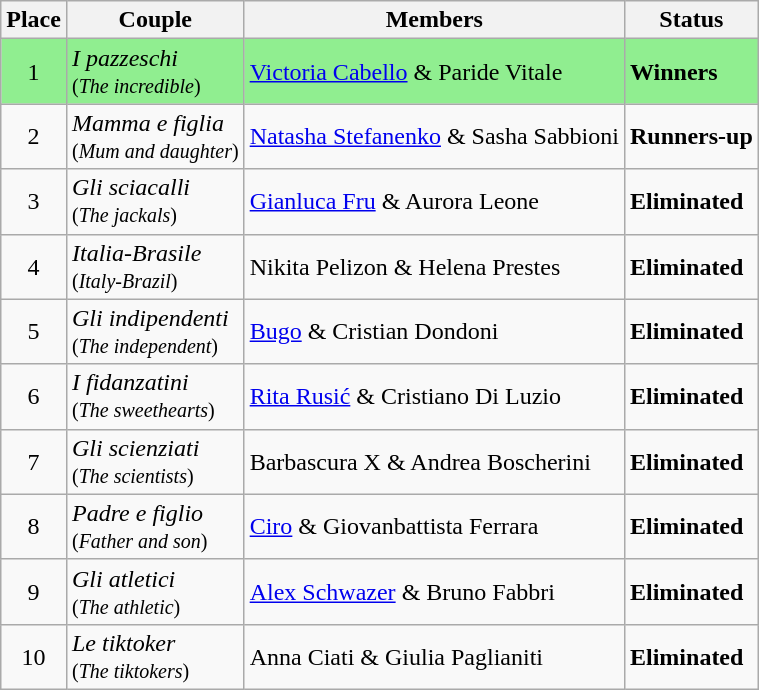<table class="wikitable">
<tr>
<th>Place</th>
<th>Couple</th>
<th>Members</th>
<th>Status</th>
</tr>
<tr style="background:#90EE90;">
<td align="center">1</td>
<td><em>I pazzeschi</em><br><small>(<em>The incredible</em>)</small></td>
<td><a href='#'>Victoria Cabello</a> & Paride Vitale</td>
<td><strong>Winners</strong></td>
</tr>
<tr>
<td align="center">2</td>
<td><em>Mamma e figlia</em><br><small>(<em>Mum and daughter</em>)</small></td>
<td><a href='#'>Natasha Stefanenko</a> & Sasha Sabbioni</td>
<td><strong>Runners-up</strong></td>
</tr>
<tr>
<td align="center">3</td>
<td><em>Gli sciacalli</em><br><small>(<em>The jackals</em>)</small></td>
<td><a href='#'>Gianluca Fru</a> & Aurora Leone</td>
<td><strong>Eliminated</strong></td>
</tr>
<tr>
<td align="center">4</td>
<td><em>Italia-Brasile</em><br><small>(<em>Italy-Brazil</em>)</small></td>
<td>Nikita Pelizon & Helena Prestes</td>
<td><strong>Eliminated</strong></td>
</tr>
<tr>
<td align="center">5</td>
<td><em>Gli indipendenti</em><br><small>(<em>The independent</em>)</small></td>
<td><a href='#'>Bugo</a> & Cristian Dondoni</td>
<td><strong>Eliminated</strong></td>
</tr>
<tr>
<td align="center">6</td>
<td><em>I fidanzatini</em><br><small>(<em>The sweethearts</em>)</small></td>
<td><a href='#'>Rita Rusić</a> & Cristiano Di Luzio</td>
<td><strong>Eliminated</strong></td>
</tr>
<tr>
<td align="center">7</td>
<td><em>Gli scienziati</em><br><small>(<em>The scientists</em>)</small></td>
<td>Barbascura X & Andrea Boscherini</td>
<td><strong>Eliminated</strong></td>
</tr>
<tr>
<td align="center">8</td>
<td><em>Padre e figlio</em><br><small>(<em>Father and son</em>)</small></td>
<td><a href='#'>Ciro</a> & Giovanbattista Ferrara</td>
<td><strong>Eliminated</strong></td>
</tr>
<tr>
<td align="center">9</td>
<td><em>Gli atletici</em><br><small>(<em>The athletic</em>)</small></td>
<td><a href='#'>Alex Schwazer</a> & Bruno Fabbri</td>
<td><strong>Eliminated</strong></td>
</tr>
<tr>
<td align="center">10</td>
<td><em>Le tiktoker</em><br><small>(<em>The tiktokers</em>)</small></td>
<td>Anna Ciati & Giulia Paglianiti</td>
<td><strong>Eliminated</strong></td>
</tr>
</table>
